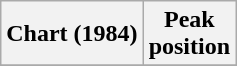<table class="wikitable">
<tr>
<th>Chart (1984)</th>
<th>Peak<br>position</th>
</tr>
<tr>
</tr>
</table>
